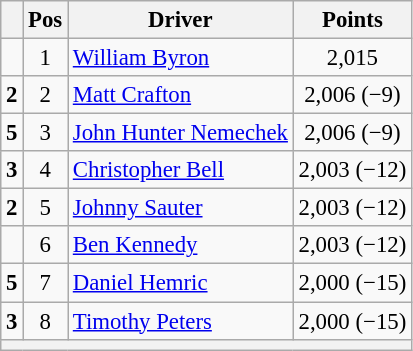<table class="wikitable" style="font-size: 95%;">
<tr>
<th></th>
<th>Pos</th>
<th>Driver</th>
<th>Points</th>
</tr>
<tr>
<td align="left"></td>
<td style="text-align:center;">1</td>
<td><a href='#'>William Byron</a></td>
<td style="text-align:center;">2,015</td>
</tr>
<tr>
<td align="left"> <strong>2</strong></td>
<td style="text-align:center;">2</td>
<td><a href='#'>Matt Crafton</a></td>
<td style="text-align:center;">2,006 (−9)</td>
</tr>
<tr>
<td align="left"> <strong>5</strong></td>
<td style="text-align:center;">3</td>
<td><a href='#'>John Hunter Nemechek</a></td>
<td style="text-align:center;">2,006 (−9)</td>
</tr>
<tr>
<td align="left"> <strong>3</strong></td>
<td style="text-align:center;">4</td>
<td><a href='#'>Christopher Bell</a></td>
<td style="text-align:center;">2,003 (−12)</td>
</tr>
<tr>
<td align="left"> <strong>2</strong></td>
<td style="text-align:center;">5</td>
<td><a href='#'>Johnny Sauter</a></td>
<td style="text-align:center;">2,003 (−12)</td>
</tr>
<tr>
<td align="left"></td>
<td style="text-align:center;">6</td>
<td><a href='#'>Ben Kennedy</a></td>
<td style="text-align:center;">2,003 (−12)</td>
</tr>
<tr>
<td align="left"> <strong>5</strong></td>
<td style="text-align:center;">7</td>
<td><a href='#'>Daniel Hemric</a></td>
<td style="text-align:center;">2,000 (−15)</td>
</tr>
<tr>
<td align="left"> <strong>3</strong></td>
<td style="text-align:center;">8</td>
<td><a href='#'>Timothy Peters</a></td>
<td style="text-align:center;">2,000 (−15)</td>
</tr>
<tr class="sortbottom">
<th colspan="9"></th>
</tr>
</table>
